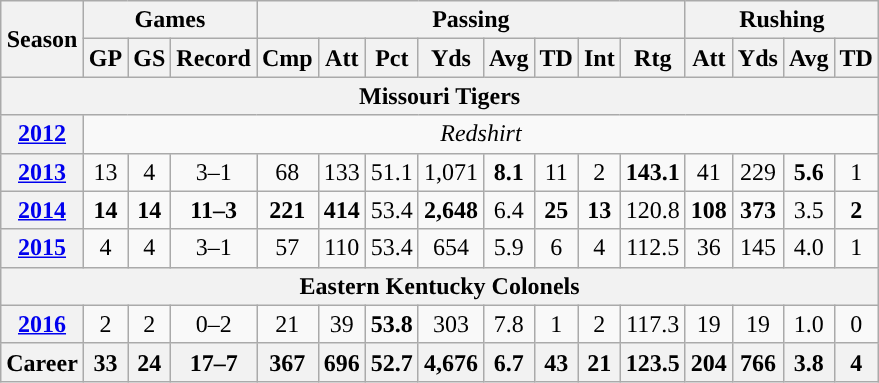<table class="wikitable" style="text-align:center;">
<tr>
<th rowspan="2">Season</th>
<th colspan="3">Games</th>
<th colspan="8">Passing</th>
<th colspan="5">Rushing</th>
</tr>
<tr>
<th>GP</th>
<th>GS</th>
<th>Record</th>
<th>Cmp</th>
<th>Att</th>
<th>Pct</th>
<th>Yds</th>
<th>Avg</th>
<th>TD</th>
<th>Int</th>
<th>Rtg</th>
<th>Att</th>
<th>Yds</th>
<th>Avg</th>
<th>TD</th>
</tr>
<tr>
<th colspan="16">Missouri Tigers</th>
</tr>
<tr>
<th><a href='#'>2012</a></th>
<td colspan="15"><em>Redshirt </em></td>
</tr>
<tr>
<th><a href='#'>2013</a></th>
<td>13</td>
<td>4</td>
<td>3–1</td>
<td>68</td>
<td>133</td>
<td>51.1</td>
<td>1,071</td>
<td><strong>8.1</strong></td>
<td>11</td>
<td>2</td>
<td><strong>143.1</strong></td>
<td>41</td>
<td>229</td>
<td><strong>5.6</strong></td>
<td>1</td>
</tr>
<tr>
<th><a href='#'>2014</a></th>
<td><strong>14</strong></td>
<td><strong>14</strong></td>
<td><strong>11–3</strong></td>
<td><strong>221</strong></td>
<td><strong>414</strong></td>
<td>53.4</td>
<td><strong>2,648</strong></td>
<td>6.4</td>
<td><strong>25</strong></td>
<td><strong>13</strong></td>
<td>120.8</td>
<td><strong>108</strong></td>
<td><strong>373</strong></td>
<td>3.5</td>
<td><strong>2</strong></td>
</tr>
<tr>
<th><a href='#'>2015</a></th>
<td>4</td>
<td>4</td>
<td>3–1</td>
<td>57</td>
<td>110</td>
<td>53.4</td>
<td>654</td>
<td>5.9</td>
<td>6</td>
<td>4</td>
<td>112.5</td>
<td>36</td>
<td>145</td>
<td>4.0</td>
<td>1</td>
</tr>
<tr>
<th colspan="16">Eastern Kentucky Colonels</th>
</tr>
<tr>
<th><a href='#'>2016</a></th>
<td>2</td>
<td>2</td>
<td>0–2</td>
<td>21</td>
<td>39</td>
<td><strong>53.8</strong></td>
<td>303</td>
<td>7.8</td>
<td>1</td>
<td>2</td>
<td>117.3</td>
<td>19</td>
<td>19</td>
<td>1.0</td>
<td>0</td>
</tr>
<tr>
<th>Career</th>
<th>33</th>
<th>24</th>
<th>17–7</th>
<th>367</th>
<th>696</th>
<th>52.7</th>
<th>4,676</th>
<th>6.7</th>
<th>43</th>
<th>21</th>
<th>123.5</th>
<th>204</th>
<th>766</th>
<th>3.8</th>
<th>4</th>
</tr>
</table>
